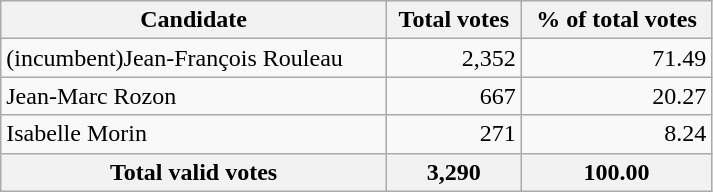<table style="width:475px;" class="wikitable">
<tr bgcolor="#EEEEEE">
<th align="left">Candidate</th>
<th align="right">Total votes</th>
<th align="right">% of total votes</th>
</tr>
<tr>
<td align="left">(incumbent)Jean-François Rouleau</td>
<td align="right">2,352</td>
<td align="right">71.49</td>
</tr>
<tr>
<td align="left">Jean-Marc Rozon</td>
<td align="right">667</td>
<td align="right">20.27</td>
</tr>
<tr>
<td align="left">Isabelle Morin</td>
<td align="right">271</td>
<td align="right">8.24</td>
</tr>
<tr bgcolor="#EEEEEE">
<th align="left">Total valid votes</th>
<th align="right">3,290</th>
<th align="right">100.00</th>
</tr>
</table>
